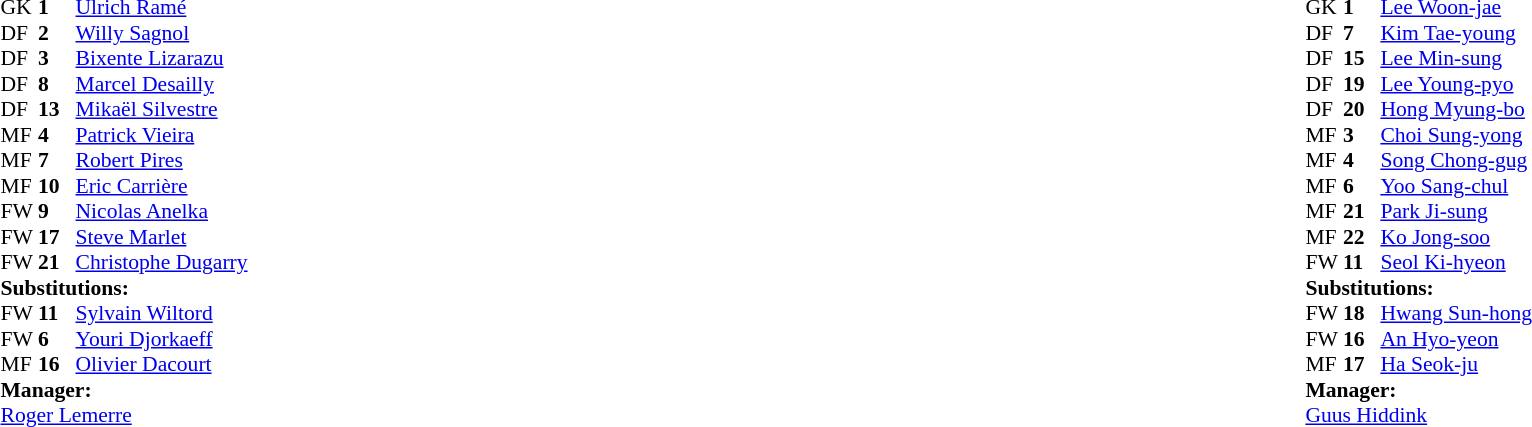<table width="100%">
<tr>
<td valign="top" width="50%"><br><table style="font-size: 90%" cellspacing="0" cellpadding="0">
<tr>
<th width=25></th>
<th width=25></th>
</tr>
<tr>
<td>GK</td>
<td><strong>1</strong></td>
<td><a href='#'>Ulrich Ramé</a></td>
</tr>
<tr>
<td>DF</td>
<td><strong>2</strong></td>
<td><a href='#'>Willy Sagnol</a></td>
</tr>
<tr>
<td>DF</td>
<td><strong>3</strong></td>
<td><a href='#'>Bixente Lizarazu</a></td>
</tr>
<tr>
<td>DF</td>
<td><strong>8</strong></td>
<td><a href='#'>Marcel Desailly</a></td>
</tr>
<tr>
<td>DF</td>
<td><strong>13</strong></td>
<td><a href='#'>Mikaël Silvestre</a></td>
</tr>
<tr>
<td>MF</td>
<td><strong>4</strong></td>
<td><a href='#'>Patrick Vieira</a></td>
</tr>
<tr>
<td>MF</td>
<td><strong>7</strong></td>
<td><a href='#'>Robert Pires</a></td>
<td></td>
<td></td>
</tr>
<tr>
<td>MF</td>
<td><strong>10</strong></td>
<td><a href='#'>Eric Carrière</a></td>
</tr>
<tr>
<td>FW</td>
<td><strong>9</strong></td>
<td><a href='#'>Nicolas Anelka</a></td>
</tr>
<tr>
<td>FW</td>
<td><strong>17</strong></td>
<td><a href='#'>Steve Marlet</a></td>
<td></td>
<td></td>
</tr>
<tr>
<td>FW</td>
<td><strong>21</strong></td>
<td><a href='#'>Christophe Dugarry</a></td>
<td></td>
<td></td>
</tr>
<tr>
<td colspan=3><strong>Substitutions:</strong></td>
</tr>
<tr>
<td>FW</td>
<td><strong>11</strong></td>
<td><a href='#'>Sylvain Wiltord</a></td>
<td></td>
<td></td>
</tr>
<tr>
<td>FW</td>
<td><strong>6</strong></td>
<td><a href='#'>Youri Djorkaeff</a></td>
<td></td>
<td></td>
</tr>
<tr>
<td>MF</td>
<td><strong>16</strong></td>
<td><a href='#'>Olivier Dacourt</a></td>
<td></td>
<td></td>
</tr>
<tr>
<td colspan=3><strong>Manager:</strong></td>
</tr>
<tr>
<td colspan="4"><a href='#'>Roger Lemerre</a></td>
</tr>
</table>
</td>
<td valign="top"></td>
<td valign="top" width="50%"><br><table style="font-size: 90%" cellspacing="0" cellpadding="0" align="center">
<tr>
<th width=25></th>
<th width=25></th>
</tr>
<tr>
<td>GK</td>
<td><strong>1</strong></td>
<td><a href='#'>Lee Woon-jae</a></td>
</tr>
<tr>
<td>DF</td>
<td><strong>7</strong></td>
<td><a href='#'>Kim Tae-young</a></td>
<td></td>
<td></td>
</tr>
<tr>
<td>DF</td>
<td><strong>15</strong></td>
<td><a href='#'>Lee Min-sung</a></td>
</tr>
<tr>
<td>DF</td>
<td><strong>19</strong></td>
<td><a href='#'>Lee Young-pyo</a></td>
<td></td>
<td></td>
</tr>
<tr>
<td>DF</td>
<td><strong>20</strong></td>
<td><a href='#'>Hong Myung-bo</a></td>
</tr>
<tr>
<td>MF</td>
<td><strong>3</strong></td>
<td><a href='#'>Choi Sung-yong</a></td>
</tr>
<tr>
<td>MF</td>
<td><strong>4</strong></td>
<td><a href='#'>Song Chong-gug</a></td>
</tr>
<tr>
<td>MF</td>
<td><strong>6</strong></td>
<td><a href='#'>Yoo Sang-chul</a></td>
</tr>
<tr>
<td>MF</td>
<td><strong>21</strong></td>
<td><a href='#'>Park Ji-sung</a></td>
</tr>
<tr>
<td>MF</td>
<td><strong>22</strong></td>
<td><a href='#'>Ko Jong-soo</a></td>
<td></td>
<td></td>
</tr>
<tr>
<td>FW</td>
<td><strong>11</strong></td>
<td><a href='#'>Seol Ki-hyeon</a></td>
</tr>
<tr>
<td colspan=3><strong>Substitutions:</strong></td>
</tr>
<tr>
<td>FW</td>
<td><strong>18</strong></td>
<td><a href='#'>Hwang Sun-hong</a></td>
<td></td>
<td></td>
</tr>
<tr>
<td>FW</td>
<td><strong>16</strong></td>
<td><a href='#'>An Hyo-yeon</a></td>
<td></td>
<td></td>
</tr>
<tr>
<td>MF</td>
<td><strong>17</strong></td>
<td><a href='#'>Ha Seok-ju</a></td>
<td></td>
<td></td>
</tr>
<tr>
<td colspan=3><strong>Manager:</strong></td>
</tr>
<tr>
<td colspan=3> <a href='#'>Guus Hiddink</a></td>
</tr>
</table>
</td>
</tr>
</table>
